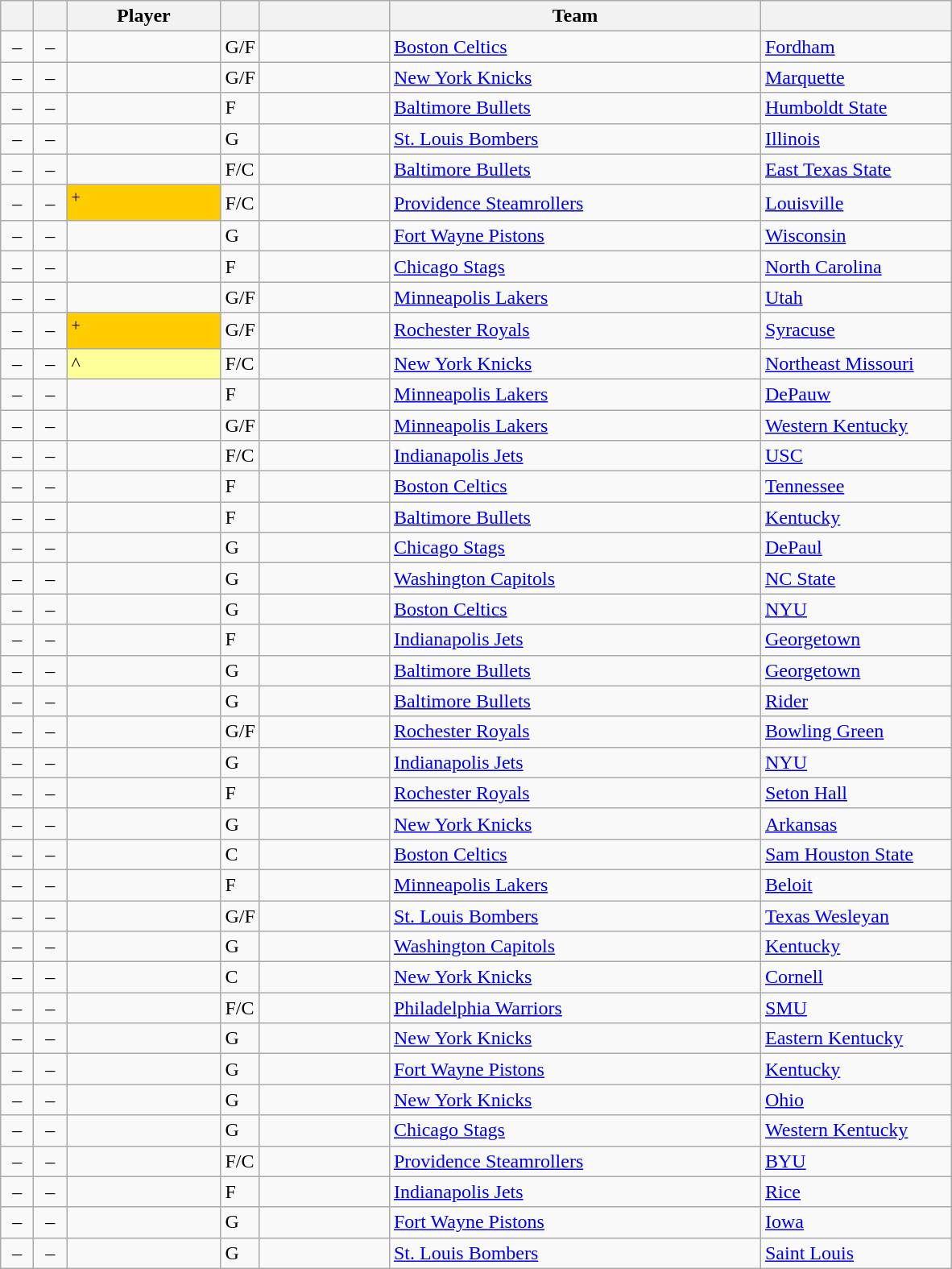<table class="wikitable sortable plainrowheaders" style="text-align:left">
<tr>
<th style="width:20px;"></th>
<th style="width:20px;"></th>
<th style="width:120px;">Player</th>
<th style="width:20px;"></th>
<th style="width:100px;"></th>
<th style="width:300px;">Team</th>
<th style="width:150px;"></th>
</tr>
<tr>
<td align=center>–</td>
<td align=center>–</td>
<td></td>
<td>G/F</td>
<td></td>
<td><a href='#'>Boston Celtics</a></td>
<td><a href='#'>Fordham</a></td>
</tr>
<tr>
<td align=center>–</td>
<td align=center>–</td>
<td></td>
<td>G/F</td>
<td></td>
<td><a href='#'>New York Knicks</a></td>
<td><a href='#'>Marquette</a></td>
</tr>
<tr>
<td align=center>–</td>
<td align=center>–</td>
<td></td>
<td>F</td>
<td></td>
<td><a href='#'>Baltimore Bullets</a></td>
<td><a href='#'>Humboldt State</a></td>
</tr>
<tr>
<td align=center>–</td>
<td align=center>–</td>
<td></td>
<td>G</td>
<td></td>
<td><a href='#'>St. Louis Bombers</a></td>
<td><a href='#'>Illinois</a></td>
</tr>
<tr>
<td align=center>–</td>
<td align=center>–</td>
<td></td>
<td>F/C</td>
<td></td>
<td><a href='#'>Baltimore Bullets</a></td>
<td><a href='#'>East Texas State</a></td>
</tr>
<tr>
<td align=center>–</td>
<td align=center>–</td>
<td bgcolor="#FFCC00"><sup>+</sup></td>
<td>F/C</td>
<td></td>
<td><a href='#'>Providence Steamrollers</a></td>
<td><a href='#'>Louisville</a></td>
</tr>
<tr>
<td align=center>–</td>
<td align=center>–</td>
<td></td>
<td>G</td>
<td></td>
<td><a href='#'>Fort Wayne Pistons</a></td>
<td><a href='#'>Wisconsin</a></td>
</tr>
<tr>
<td align=center>–</td>
<td align=center>–</td>
<td></td>
<td>F</td>
<td></td>
<td><a href='#'>Chicago Stags</a></td>
<td><a href='#'>North Carolina</a></td>
</tr>
<tr>
<td align=center>–</td>
<td align=center>–</td>
<td></td>
<td>G/F</td>
<td></td>
<td><a href='#'>Minneapolis Lakers</a></td>
<td><a href='#'>Utah</a></td>
</tr>
<tr>
<td align=center>–</td>
<td align=center>–</td>
<td bgcolor="#FFCC00"><sup>+</sup></td>
<td>G/F</td>
<td></td>
<td><a href='#'>Rochester Royals</a></td>
<td><a href='#'>Syracuse</a></td>
</tr>
<tr>
<td align=center>–</td>
<td align=center>–</td>
<td bgcolor="#FFFF99">^</td>
<td>F/C</td>
<td></td>
<td><a href='#'>New York Knicks</a></td>
<td><a href='#'>Northeast Missouri</a></td>
</tr>
<tr>
<td align=center>–</td>
<td align=center>–</td>
<td></td>
<td>F</td>
<td></td>
<td><a href='#'>Minneapolis Lakers</a></td>
<td><a href='#'>DePauw</a></td>
</tr>
<tr>
<td align=center>–</td>
<td align=center>–</td>
<td></td>
<td>G/F</td>
<td></td>
<td><a href='#'>Minneapolis Lakers</a></td>
<td><a href='#'>Western Kentucky</a></td>
</tr>
<tr>
<td align=center>–</td>
<td align=center>–</td>
<td></td>
<td>F/C</td>
<td></td>
<td><a href='#'>Indianapolis Jets</a></td>
<td><a href='#'>USC</a></td>
</tr>
<tr>
<td align=center>–</td>
<td align=center>–</td>
<td></td>
<td>F</td>
<td></td>
<td><a href='#'>Boston Celtics</a></td>
<td><a href='#'>Tennessee</a></td>
</tr>
<tr>
<td align=center>–</td>
<td align=center>–</td>
<td></td>
<td>F</td>
<td></td>
<td><a href='#'>Baltimore Bullets</a></td>
<td><a href='#'>Kentucky</a></td>
</tr>
<tr>
<td align=center>–</td>
<td align=center>–</td>
<td></td>
<td>G</td>
<td></td>
<td><a href='#'>Chicago Stags</a></td>
<td><a href='#'>DePaul</a></td>
</tr>
<tr>
<td align=center>–</td>
<td align=center>–</td>
<td></td>
<td>G</td>
<td></td>
<td><a href='#'>Washington Capitols</a></td>
<td><a href='#'>NC State</a></td>
</tr>
<tr>
<td align=center>–</td>
<td align=center>–</td>
<td></td>
<td>G</td>
<td></td>
<td><a href='#'>Boston Celtics</a></td>
<td><a href='#'>NYU</a></td>
</tr>
<tr>
<td align=center>–</td>
<td align=center>–</td>
<td></td>
<td>F</td>
<td></td>
<td><a href='#'>Indianapolis Jets</a></td>
<td><a href='#'>Georgetown</a></td>
</tr>
<tr>
<td align=center>–</td>
<td align=center>–</td>
<td></td>
<td>G</td>
<td></td>
<td><a href='#'>Baltimore Bullets</a></td>
<td><a href='#'>Georgetown</a></td>
</tr>
<tr>
<td align=center>–</td>
<td align=center>–</td>
<td></td>
<td>G</td>
<td></td>
<td><a href='#'>Baltimore Bullets</a></td>
<td><a href='#'>Rider</a></td>
</tr>
<tr>
<td align=center>–</td>
<td align=center>–</td>
<td></td>
<td>G/F</td>
<td></td>
<td><a href='#'>Rochester Royals</a></td>
<td><a href='#'>Bowling Green</a></td>
</tr>
<tr>
<td align=center>–</td>
<td align=center>–</td>
<td></td>
<td>G</td>
<td></td>
<td><a href='#'>Indianapolis Jets</a></td>
<td><a href='#'>NYU</a></td>
</tr>
<tr>
<td align=center>–</td>
<td align=center>–</td>
<td></td>
<td>F</td>
<td></td>
<td><a href='#'>Rochester Royals</a></td>
<td><a href='#'>Seton Hall</a></td>
</tr>
<tr>
<td align=center>–</td>
<td align=center>–</td>
<td></td>
<td>G</td>
<td></td>
<td><a href='#'>New York Knicks</a></td>
<td><a href='#'>Arkansas</a></td>
</tr>
<tr>
<td align=center>–</td>
<td align=center>–</td>
<td></td>
<td>C</td>
<td></td>
<td><a href='#'>Boston Celtics</a></td>
<td><a href='#'>Sam Houston State</a></td>
</tr>
<tr>
<td align=center>–</td>
<td align=center>–</td>
<td></td>
<td>F</td>
<td></td>
<td><a href='#'>Minneapolis Lakers</a></td>
<td><a href='#'>Beloit</a></td>
</tr>
<tr>
<td align=center>–</td>
<td align=center>–</td>
<td></td>
<td>G/F</td>
<td></td>
<td><a href='#'>St. Louis Bombers</a></td>
<td><a href='#'>Texas Wesleyan</a></td>
</tr>
<tr>
<td align=center>–</td>
<td align=center>–</td>
<td></td>
<td>G</td>
<td></td>
<td><a href='#'>Washington Capitols</a></td>
<td><a href='#'>Kentucky</a></td>
</tr>
<tr>
<td align=center>–</td>
<td align=center>–</td>
<td></td>
<td>C</td>
<td></td>
<td><a href='#'>New York Knicks</a></td>
<td><a href='#'>Cornell</a></td>
</tr>
<tr>
<td align=center>–</td>
<td align=center>–</td>
<td></td>
<td>F/C</td>
<td></td>
<td><a href='#'>Philadelphia Warriors</a></td>
<td><a href='#'>SMU</a></td>
</tr>
<tr>
<td align=center>–</td>
<td align=center>–</td>
<td></td>
<td>G</td>
<td></td>
<td><a href='#'>New York Knicks</a></td>
<td><a href='#'>Eastern Kentucky</a></td>
</tr>
<tr>
<td align=center>–</td>
<td align=center>–</td>
<td></td>
<td>G</td>
<td></td>
<td><a href='#'>Fort Wayne Pistons</a></td>
<td><a href='#'>Kentucky</a></td>
</tr>
<tr>
<td align=center>–</td>
<td align=center>–</td>
<td></td>
<td>G</td>
<td></td>
<td><a href='#'>New York Knicks</a></td>
<td><a href='#'>Ohio</a></td>
</tr>
<tr>
<td align=center>–</td>
<td align=center>–</td>
<td></td>
<td>G</td>
<td></td>
<td><a href='#'>Chicago Stags</a></td>
<td><a href='#'>Western Kentucky</a></td>
</tr>
<tr>
<td align=center>–</td>
<td align=center>–</td>
<td></td>
<td>F/C</td>
<td></td>
<td><a href='#'>Providence Steamrollers</a></td>
<td><a href='#'>BYU</a></td>
</tr>
<tr>
<td align=center>–</td>
<td align=center>–</td>
<td></td>
<td>F</td>
<td></td>
<td><a href='#'>Indianapolis Jets</a></td>
<td><a href='#'>Rice</a></td>
</tr>
<tr>
<td align=center>–</td>
<td align=center>–</td>
<td></td>
<td>G</td>
<td></td>
<td><a href='#'>Fort Wayne Pistons</a></td>
<td><a href='#'>Iowa</a></td>
</tr>
<tr>
<td align=center>–</td>
<td align=center>–</td>
<td></td>
<td>G</td>
<td></td>
<td><a href='#'>St. Louis Bombers</a></td>
<td><a href='#'>Saint Louis</a></td>
</tr>
</table>
